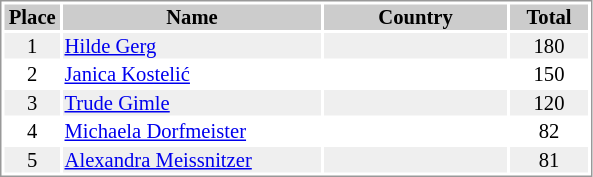<table border="0" style="border: 1px solid #999; background-color:#FFFFFF; text-align:center; font-size:86%; line-height:15px;">
<tr align="center" bgcolor="#CCCCCC">
<th width=35>Place</th>
<th width=170>Name</th>
<th width=120>Country</th>
<th width=50>Total</th>
</tr>
<tr bgcolor="#EFEFEF">
<td>1</td>
<td align="left"><a href='#'>Hilde Gerg</a></td>
<td align="left"></td>
<td>180</td>
</tr>
<tr>
<td>2</td>
<td align="left"><a href='#'>Janica Kostelić</a></td>
<td align="left"></td>
<td>150</td>
</tr>
<tr bgcolor="#EFEFEF">
<td>3</td>
<td align="left"><a href='#'>Trude Gimle</a></td>
<td align="left"></td>
<td>120</td>
</tr>
<tr>
<td>4</td>
<td align="left"><a href='#'>Michaela Dorfmeister</a></td>
<td align="left"></td>
<td>82</td>
</tr>
<tr bgcolor="#EFEFEF">
<td>5</td>
<td align="left"><a href='#'>Alexandra Meissnitzer</a></td>
<td align="left"></td>
<td>81</td>
</tr>
</table>
